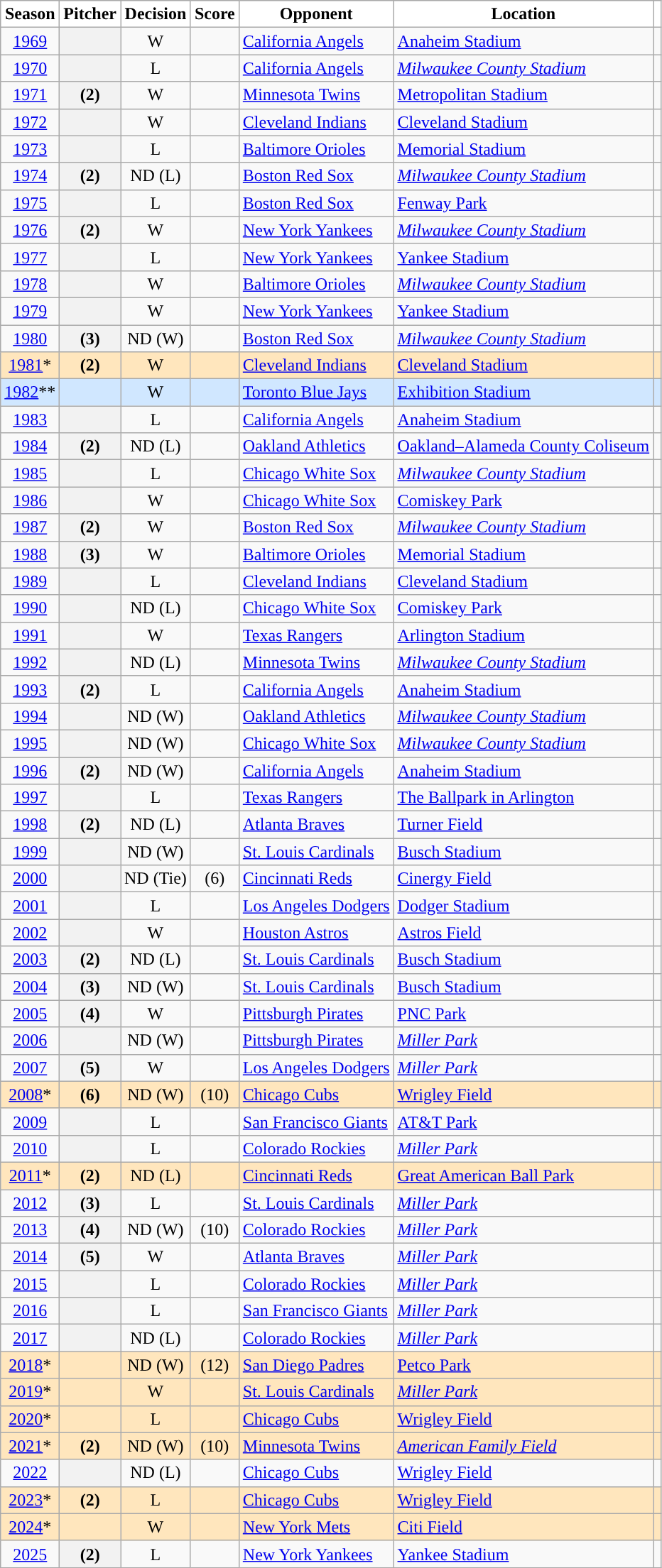<table class="wikitable sortable plainrowheaders">
<tr>
<th scope="col" style="background-color:#ffffff; border-top:#">Season</th>
<th scope="col" style="background-color:#ffffff; border-top:#">Pitcher</th>
<th scope="col" style="background-color:#ffffff; border-top:#">Decision</th>
<th scope="col" style="background-color:#ffffff; border-top:#">Score</th>
<th scope="col" style="background-color:#ffffff; border-top:#">Opponent</th>
<th scope="col" style="background-color:#ffffff; border-top:#">Location</th>
<th scope="col" class="unsortable" style="background-color:#ffffff; border-top:#"></th>
</tr>
<tr>
<td align=center><a href='#'>1969</a></td>
<th scope="row"></th>
<td align=center>W</td>
<td align=center></td>
<td><a href='#'>California Angels</a></td>
<td><a href='#'>Anaheim Stadium</a></td>
<td align="center"></td>
</tr>
<tr>
<td align=center><a href='#'>1970</a></td>
<th scope="row"></th>
<td align=center>L</td>
<td align=center></td>
<td><a href='#'>California Angels</a></td>
<td><em><a href='#'>Milwaukee County Stadium</a></em></td>
<td align="center"></td>
</tr>
<tr>
<td align=center><a href='#'>1971</a></td>
<th scope="row"> (2)</th>
<td align=center>W</td>
<td align=center></td>
<td><a href='#'>Minnesota Twins</a></td>
<td><a href='#'>Metropolitan Stadium</a></td>
<td align="center"></td>
</tr>
<tr>
<td align=center><a href='#'>1972</a></td>
<th scope="row"></th>
<td align=center>W</td>
<td align=center></td>
<td><a href='#'>Cleveland Indians</a></td>
<td><a href='#'>Cleveland Stadium</a></td>
<td align="center"></td>
</tr>
<tr>
<td align=center><a href='#'>1973</a></td>
<th scope="row"></th>
<td align=center>L</td>
<td align=center></td>
<td><a href='#'>Baltimore Orioles</a></td>
<td><a href='#'>Memorial Stadium</a></td>
<td align="center"></td>
</tr>
<tr>
<td align=center><a href='#'>1974</a></td>
<th scope="row"> (2)</th>
<td align=center>ND (L)</td>
<td align=center></td>
<td><a href='#'>Boston Red Sox</a></td>
<td><em><a href='#'>Milwaukee County Stadium</a></em></td>
<td align="center"></td>
</tr>
<tr>
<td align=center><a href='#'>1975</a></td>
<th scope="row"></th>
<td align=center>L</td>
<td align=center></td>
<td><a href='#'>Boston Red Sox</a></td>
<td><a href='#'>Fenway Park</a></td>
<td align="center"></td>
</tr>
<tr>
<td align=center><a href='#'>1976</a></td>
<th scope="row"> (2)</th>
<td align=center>W</td>
<td align=center></td>
<td><a href='#'>New York Yankees</a></td>
<td><em><a href='#'>Milwaukee County Stadium</a></em></td>
<td align="center"></td>
</tr>
<tr>
<td align=center><a href='#'>1977</a></td>
<th scope="row"></th>
<td align=center>L</td>
<td align=center></td>
<td><a href='#'>New York Yankees</a></td>
<td><a href='#'>Yankee Stadium</a></td>
<td align="center"></td>
</tr>
<tr>
<td align=center><a href='#'>1978</a></td>
<th scope="row"></th>
<td align=center>W</td>
<td align=center></td>
<td><a href='#'>Baltimore Orioles</a></td>
<td><em><a href='#'>Milwaukee County Stadium</a></em></td>
<td align="center"></td>
</tr>
<tr>
<td align=center><a href='#'>1979</a></td>
<th scope="row"></th>
<td align=center>W</td>
<td align=center></td>
<td><a href='#'>New York Yankees</a></td>
<td><a href='#'>Yankee Stadium</a></td>
<td align="center"></td>
</tr>
<tr>
<td align=center><a href='#'>1980</a></td>
<th scope="row"> (3)</th>
<td align=center>ND (W)</td>
<td align=center></td>
<td><a href='#'>Boston Red Sox</a></td>
<td><em><a href='#'>Milwaukee County Stadium</a></em></td>
<td align="center"></td>
</tr>
<tr>
<td style="background:#FFE6BD" align=center><a href='#'>1981</a>*</td>
<th scope="row" style="background:#FFE6BD"> (2)</th>
<td style="background:#FFE6BD" align=center>W</td>
<td style="background:#FFE6BD" align=center></td>
<td style="background:#FFE6BD"><a href='#'>Cleveland Indians</a></td>
<td style="background:#FFE6BD"><a href='#'>Cleveland Stadium</a></td>
<td style="background:#FFE6BD" align="center"></td>
</tr>
<tr>
<td style="background:#D0E7FF" align=center><a href='#'>1982</a>**</td>
<th scope="row" style="background:#D0E7FF"></th>
<td style="background:#D0E7FF" align=center>W</td>
<td style="background:#D0E7FF" align=center></td>
<td style="background:#D0E7FF"><a href='#'>Toronto Blue Jays</a></td>
<td style="background:#D0E7FF"><a href='#'>Exhibition Stadium</a></td>
<td style="background:#D0E7FF" align="center"></td>
</tr>
<tr>
<td align=center><a href='#'>1983</a></td>
<th scope="row"></th>
<td align=center>L</td>
<td align=center></td>
<td><a href='#'>California Angels</a></td>
<td><a href='#'>Anaheim Stadium</a></td>
<td align="center"></td>
</tr>
<tr>
<td align=center><a href='#'>1984</a></td>
<th scope="row"> (2)</th>
<td align=center>ND (L)</td>
<td align=center></td>
<td><a href='#'>Oakland Athletics</a></td>
<td><a href='#'>Oakland–Alameda County Coliseum</a></td>
<td align="center"></td>
</tr>
<tr>
<td align=center><a href='#'>1985</a></td>
<th scope="row"></th>
<td align=center>L</td>
<td align=center></td>
<td><a href='#'>Chicago White Sox</a></td>
<td><em><a href='#'>Milwaukee County Stadium</a></em></td>
<td align="center"></td>
</tr>
<tr>
<td align=center><a href='#'>1986</a></td>
<th scope="row"></th>
<td align=center>W</td>
<td align=center></td>
<td><a href='#'>Chicago White Sox</a></td>
<td><a href='#'>Comiskey Park</a></td>
<td align="center"></td>
</tr>
<tr>
<td align=center><a href='#'>1987</a></td>
<th scope="row"> (2)</th>
<td align=center>W</td>
<td align=center></td>
<td><a href='#'>Boston Red Sox</a></td>
<td><em><a href='#'>Milwaukee County Stadium</a></em></td>
<td align="center"></td>
</tr>
<tr>
<td align=center><a href='#'>1988</a></td>
<th scope="row"> (3)</th>
<td align=center>W</td>
<td align=center></td>
<td><a href='#'>Baltimore Orioles</a></td>
<td><a href='#'>Memorial Stadium</a></td>
<td align="center"></td>
</tr>
<tr>
<td align=center><a href='#'>1989</a></td>
<th scope="row"></th>
<td align=center>L</td>
<td align=center></td>
<td><a href='#'>Cleveland Indians</a></td>
<td><a href='#'>Cleveland Stadium</a></td>
<td align="center"></td>
</tr>
<tr>
<td align=center><a href='#'>1990</a></td>
<th scope="row"></th>
<td align=center>ND (L)</td>
<td align=center></td>
<td><a href='#'>Chicago White Sox</a></td>
<td><a href='#'>Comiskey Park</a></td>
<td align="center"></td>
</tr>
<tr>
<td align=center><a href='#'>1991</a></td>
<th scope="row"></th>
<td align=center>W</td>
<td align=center></td>
<td><a href='#'>Texas Rangers</a></td>
<td><a href='#'>Arlington Stadium</a></td>
<td align="center"></td>
</tr>
<tr>
<td align=center><a href='#'>1992</a></td>
<th scope="row"></th>
<td align=center>ND (L)</td>
<td align=center></td>
<td><a href='#'>Minnesota Twins</a></td>
<td><em><a href='#'>Milwaukee County Stadium</a></em></td>
<td align="center"></td>
</tr>
<tr>
<td align=center><a href='#'>1993</a></td>
<th scope="row"> (2)</th>
<td align=center>L</td>
<td align=center></td>
<td><a href='#'>California Angels</a></td>
<td><a href='#'>Anaheim Stadium</a></td>
<td align="center"></td>
</tr>
<tr>
<td align=center><a href='#'>1994</a></td>
<th scope="row"></th>
<td align=center>ND (W)</td>
<td align=center></td>
<td><a href='#'>Oakland Athletics</a></td>
<td><em><a href='#'>Milwaukee County Stadium</a></em></td>
<td align="center"></td>
</tr>
<tr>
<td align=center><a href='#'>1995</a></td>
<th scope="row"></th>
<td align=center>ND (W)</td>
<td align=center></td>
<td><a href='#'>Chicago White Sox</a></td>
<td><em><a href='#'>Milwaukee County Stadium</a></em></td>
<td align="center"></td>
</tr>
<tr>
<td align=center><a href='#'>1996</a></td>
<th scope="row"> (2)</th>
<td align=center>ND (W)</td>
<td align=center></td>
<td><a href='#'>California Angels</a></td>
<td><a href='#'>Anaheim Stadium</a></td>
<td align="center"></td>
</tr>
<tr>
<td align=center><a href='#'>1997</a></td>
<th scope="row"></th>
<td align=center>L</td>
<td align=center></td>
<td><a href='#'>Texas Rangers</a></td>
<td><a href='#'>The Ballpark in Arlington</a></td>
<td align="center"></td>
</tr>
<tr>
<td align=center><a href='#'>1998</a></td>
<th scope="row"> (2)</th>
<td align=center>ND (L)</td>
<td align=center></td>
<td><a href='#'>Atlanta Braves</a></td>
<td><a href='#'>Turner Field</a></td>
<td align="center"></td>
</tr>
<tr>
<td align=center><a href='#'>1999</a></td>
<th scope="row"></th>
<td align=center>ND (W)</td>
<td align=center></td>
<td><a href='#'>St. Louis Cardinals</a></td>
<td><a href='#'>Busch Stadium</a></td>
<td align="center"></td>
</tr>
<tr>
<td align=center><a href='#'>2000</a></td>
<th scope="row"></th>
<td align=center>ND (Tie)</td>
<td align=center> (6)</td>
<td><a href='#'>Cincinnati Reds</a></td>
<td><a href='#'>Cinergy Field</a></td>
<td align="center"></td>
</tr>
<tr>
<td align=center><a href='#'>2001</a></td>
<th scope="row"></th>
<td align=center>L</td>
<td align=center></td>
<td><a href='#'>Los Angeles Dodgers</a></td>
<td><a href='#'>Dodger Stadium</a></td>
<td align="center"></td>
</tr>
<tr>
<td align=center><a href='#'>2002</a></td>
<th scope="row"></th>
<td align=center>W</td>
<td align=center></td>
<td><a href='#'>Houston Astros</a></td>
<td><a href='#'>Astros Field</a></td>
<td align="center"></td>
</tr>
<tr>
<td align=center><a href='#'>2003</a></td>
<th scope="row"> (2)</th>
<td align=center>ND (L)</td>
<td align=center></td>
<td><a href='#'>St. Louis Cardinals</a></td>
<td><a href='#'>Busch Stadium</a></td>
<td align="center"></td>
</tr>
<tr>
<td align=center><a href='#'>2004</a></td>
<th scope="row"> (3)</th>
<td align=center>ND (W)</td>
<td align=center></td>
<td><a href='#'>St. Louis Cardinals</a></td>
<td><a href='#'>Busch Stadium</a></td>
<td align="center"></td>
</tr>
<tr>
<td align=center><a href='#'>2005</a></td>
<th scope="row"> (4)</th>
<td align=center>W</td>
<td align=center></td>
<td><a href='#'>Pittsburgh Pirates</a></td>
<td><a href='#'>PNC Park</a></td>
<td align="center"></td>
</tr>
<tr>
<td align=center><a href='#'>2006</a></td>
<th scope="row"></th>
<td align=center>ND (W)</td>
<td align=center></td>
<td><a href='#'>Pittsburgh Pirates</a></td>
<td><em><a href='#'>Miller Park</a></em></td>
<td align="center"></td>
</tr>
<tr>
<td align=center><a href='#'>2007</a></td>
<th scope="row"> (5)</th>
<td align=center>W</td>
<td align=center></td>
<td><a href='#'>Los Angeles Dodgers</a></td>
<td><em><a href='#'>Miller Park</a></em></td>
<td align="center"></td>
</tr>
<tr>
<td style="background:#FFE6BD" align=center><a href='#'>2008</a>*</td>
<th scope="row" style="background:#FFE6BD"> (6)</th>
<td style="background:#FFE6BD" align=center>ND (W)</td>
<td style="background:#FFE6BD" align=center> (10)</td>
<td style="background:#FFE6BD"><a href='#'>Chicago Cubs</a></td>
<td style="background:#FFE6BD"><a href='#'>Wrigley Field</a></td>
<td style="background:#FFE6BD" align="center"></td>
</tr>
<tr>
<td align=center><a href='#'>2009</a></td>
<th scope="row"></th>
<td align=center>L</td>
<td align=center></td>
<td><a href='#'>San Francisco Giants</a></td>
<td><a href='#'>AT&T Park</a></td>
<td align="center"></td>
</tr>
<tr>
<td align="center"><a href='#'>2010</a></td>
<th scope="row"></th>
<td align="center">L</td>
<td align="center"></td>
<td><a href='#'>Colorado Rockies</a></td>
<td><em><a href='#'>Miller Park</a></em></td>
<td align="center"></td>
</tr>
<tr>
<td style="background:#FFE6BD" align="center"><a href='#'>2011</a>*</td>
<th scope="row" style="background:#FFE6BD"> (2)</th>
<td style="background:#FFE6BD" align="center">ND (L)</td>
<td style="background:#FFE6BD" align="center"></td>
<td style="background:#FFE6BD"><a href='#'>Cincinnati Reds</a></td>
<td style="background:#FFE6BD"><a href='#'>Great American Ball Park</a></td>
<td style="background:#FFE6BD" align="center"></td>
</tr>
<tr>
<td align=center><a href='#'>2012</a></td>
<th scope="row"> (3)</th>
<td align=center>L</td>
<td align=center></td>
<td><a href='#'>St. Louis Cardinals</a></td>
<td><em><a href='#'>Miller Park</a></em></td>
<td align="center"></td>
</tr>
<tr>
<td align=center><a href='#'>2013</a></td>
<th scope="row"> (4)</th>
<td align=center>ND (W)</td>
<td align=center> (10)</td>
<td><a href='#'>Colorado Rockies</a></td>
<td><em><a href='#'>Miller Park</a></em></td>
<td align="center"></td>
</tr>
<tr>
<td align=center><a href='#'>2014</a></td>
<th scope="row"> (5)</th>
<td align=center>W</td>
<td align=center></td>
<td><a href='#'>Atlanta Braves</a></td>
<td><em><a href='#'>Miller Park</a></em></td>
<td align="center"></td>
</tr>
<tr>
<td align=center><a href='#'>2015</a></td>
<th scope="row"></th>
<td align=center>L</td>
<td align=center></td>
<td><a href='#'>Colorado Rockies</a></td>
<td><em><a href='#'>Miller Park</a></em></td>
<td align="center"></td>
</tr>
<tr>
<td align=center><a href='#'>2016</a></td>
<th scope="row"></th>
<td align=center>L</td>
<td align=center></td>
<td><a href='#'>San Francisco Giants</a></td>
<td><em><a href='#'>Miller Park</a></em></td>
<td align="center"></td>
</tr>
<tr>
<td align=center><a href='#'>2017</a></td>
<th scope="row"></th>
<td align=center>ND (L)</td>
<td align=center></td>
<td><a href='#'>Colorado Rockies</a></td>
<td><em><a href='#'>Miller Park</a></em></td>
<td align="center"></td>
</tr>
<tr>
<td style="background:#FFE6BD" align=center><a href='#'>2018</a>*</td>
<th style="background:#FFE6BD" scope="row"></th>
<td style="background:#FFE6BD" align=center>ND (W)</td>
<td style="background:#FFE6BD" align=center> (12)</td>
<td style="background:#FFE6BD"><a href='#'>San Diego Padres</a></td>
<td style="background:#FFE6BD"><a href='#'>Petco Park</a></td>
<td style="background:#FFE6BD" align="center"></td>
</tr>
<tr>
<td style="background:#FFE6BD" align=center><a href='#'>2019</a>*</td>
<th style="background:#FFE6BD" scope="row"></th>
<td style="background:#FFE6BD" align=center>W</td>
<td style="background:#FFE6BD" align=center></td>
<td style="background:#FFE6BD"><a href='#'>St. Louis Cardinals</a></td>
<td style="background:#FFE6BD"><em><a href='#'>Miller Park</a></em></td>
<td style="background:#FFE6BD" align=center></td>
</tr>
<tr>
<td style="background:#FFE6BD" align=center><a href='#'>2020</a>*</td>
<th style="background:#FFE6BD" scope="row"></th>
<td style="background:#FFE6BD" align=center>L</td>
<td style="background:#FFE6BD" align=center></td>
<td style="background:#FFE6BD"><a href='#'>Chicago Cubs</a></td>
<td style="background:#FFE6BD"><a href='#'>Wrigley Field</a></td>
<td style="background:#FFE6BD" align="center"></td>
</tr>
<tr>
<td style="background:#FFE6BD" align=center><a href='#'>2021</a>*</td>
<th style="background:#FFE6BD" scope="row"> (2)</th>
<td style="background:#FFE6BD" align=center>ND (W)</td>
<td style="background:#FFE6BD" align=center> (10)</td>
<td style="background:#FFE6BD"><a href='#'>Minnesota Twins</a></td>
<td style="background:#FFE6BD"><em><a href='#'>American Family Field</a></em></td>
<td style="background:#FFE6BD" align="center"></td>
</tr>
<tr>
<td align=center><a href='#'>2022</a></td>
<th scope="row"></th>
<td align=center>ND (L)</td>
<td align=center></td>
<td><a href='#'>Chicago Cubs</a></td>
<td><a href='#'>Wrigley Field</a></td>
<td align="center"></td>
</tr>
<tr>
<td style="background:#FFE6BD" align=center><a href='#'>2023</a>*</td>
<th style="background:#FFE6BD" scope="row"> (2)</th>
<td style="background:#FFE6BD" align=center>L</td>
<td style="background:#FFE6BD" align=center></td>
<td style="background:#FFE6BD"><a href='#'>Chicago Cubs</a></td>
<td style="background:#FFE6BD"><a href='#'>Wrigley Field</a></td>
<td style="background:#FFE6BD" align="center"></td>
</tr>
<tr>
<td style="background:#FFE6BD" align=center><a href='#'>2024</a>*</td>
<th style="background:#FFE6BD"  scope="row"></th>
<td style="background:#FFE6BD" align=center>W</td>
<td style="background:#FFE6BD" align=center></td>
<td style="background:#FFE6BD"><a href='#'>New York Mets</a></td>
<td style="background:#FFE6BD"><a href='#'>Citi Field</a></td>
<td style="background:#FFE6BD" align="center"></td>
</tr>
<tr>
<td align=center><a href='#'>2025</a></td>
<th scope="row"> (2)</th>
<td align=center>L</td>
<td align=center></td>
<td><a href='#'>New York Yankees</a></td>
<td><a href='#'>Yankee Stadium</a></td>
<td align="center"></td>
</tr>
</table>
